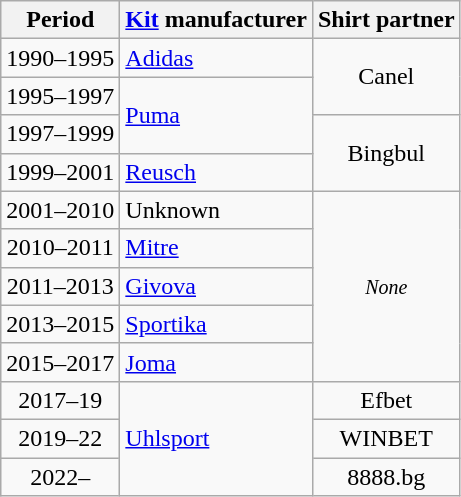<table class="wikitable" style="text-align: center">
<tr>
<th>Period</th>
<th><a href='#'>Kit</a> manufacturer</th>
<th>Shirt partner</th>
</tr>
<tr>
<td>1990–1995</td>
<td align="Left" rowspan=1> <a href='#'>Adidas</a></td>
<td align="Center" rowspan=2>Canel</td>
</tr>
<tr>
<td>1995–1997</td>
<td align="Left" rowspan=2> <a href='#'>Puma</a></td>
</tr>
<tr>
<td>1997–1999</td>
<td align="Center" rowspan=2>Bingbul</td>
</tr>
<tr>
<td>1999–2001</td>
<td align="Left" rowspan=1> <a href='#'>Reusch</a></td>
</tr>
<tr>
<td>2001–2010</td>
<td align="Left" rowspan=1> Unknown</td>
<td align="Center" rowspan=5><small><em>None</em></small></td>
</tr>
<tr>
<td>2010–2011</td>
<td align="Left" rowspan=1> <a href='#'>Mitre</a></td>
</tr>
<tr>
<td>2011–2013</td>
<td align="Left" rowspan=1> <a href='#'>Givova</a></td>
</tr>
<tr>
<td>2013–2015</td>
<td align="Left" rowspan=1> <a href='#'>Sportika</a></td>
</tr>
<tr>
<td>2015–2017</td>
<td align="Left" rowspan=1> <a href='#'>Joma</a></td>
</tr>
<tr>
<td>2017–19</td>
<td align="Left" rowspan=3> <a href='#'>Uhlsport</a></td>
<td align="Center" rowspan=1>Efbet</td>
</tr>
<tr>
<td>2019–22</td>
<td align="Center" rowspan=1>WINBET</td>
</tr>
<tr>
<td>2022–</td>
<td align="Center" rowspan=1>8888.bg</td>
</tr>
</table>
